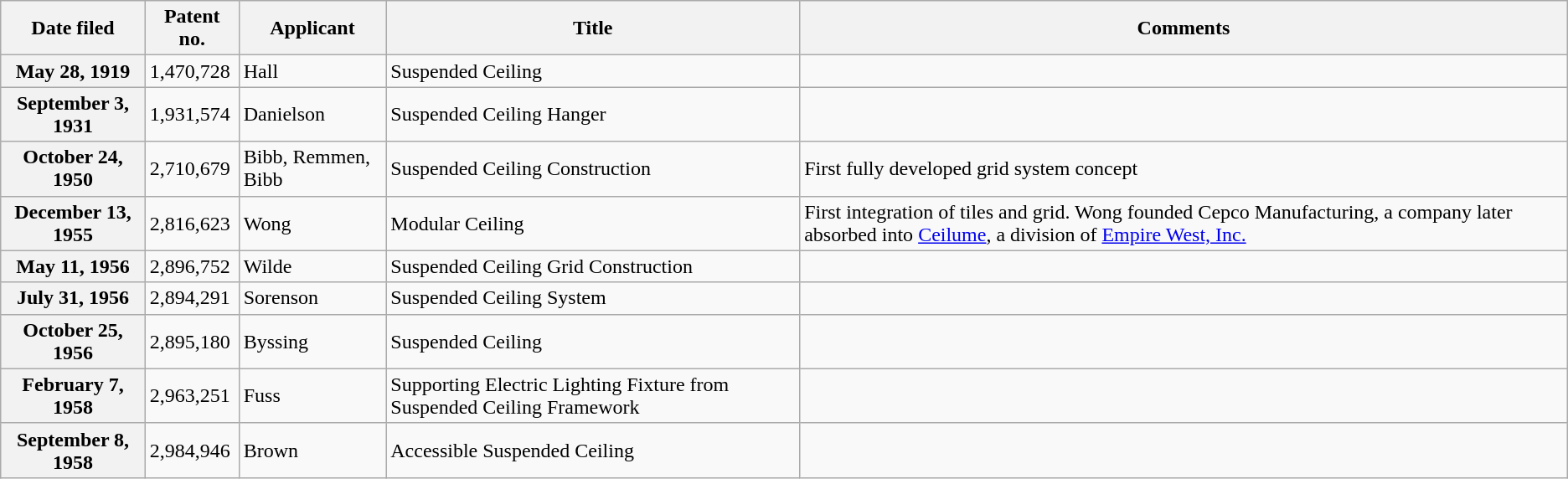<table class="wikitable plainrowheaders">
<tr>
<th scope="col">Date filed</th>
<th scope="col">Patent no.</th>
<th scope="col">Applicant</th>
<th scope="col">Title</th>
<th scope="col">Comments</th>
</tr>
<tr>
<th scope="row">May 28, 1919</th>
<td>1,470,728</td>
<td>Hall</td>
<td>Suspended Ceiling</td>
<td></td>
</tr>
<tr>
<th scope="row">September 3, 1931</th>
<td>1,931,574</td>
<td>Danielson</td>
<td>Suspended Ceiling Hanger</td>
<td></td>
</tr>
<tr>
<th scope="row">October 24, 1950</th>
<td>2,710,679</td>
<td>Bibb, Remmen, Bibb</td>
<td>Suspended Ceiling Construction</td>
<td>First fully developed grid system concept</td>
</tr>
<tr>
<th scope="row">December 13, 1955</th>
<td>2,816,623</td>
<td>Wong</td>
<td>Modular Ceiling</td>
<td>First integration of tiles and grid. Wong founded Cepco Manufacturing, a company later absorbed into <a href='#'>Ceilume</a>, a division of <a href='#'>Empire West, Inc.</a></td>
</tr>
<tr>
<th scope="row">May 11, 1956</th>
<td>2,896,752</td>
<td>Wilde</td>
<td>Suspended Ceiling Grid Construction</td>
<td></td>
</tr>
<tr>
<th scope="row">July 31, 1956</th>
<td>2,894,291</td>
<td>Sorenson</td>
<td>Suspended Ceiling System</td>
<td></td>
</tr>
<tr>
<th scope="row">October 25, 1956</th>
<td>2,895,180</td>
<td>Byssing</td>
<td>Suspended Ceiling</td>
<td></td>
</tr>
<tr>
<th scope="row">February 7, 1958</th>
<td>2,963,251</td>
<td>Fuss</td>
<td>Supporting Electric Lighting Fixture from Suspended Ceiling Framework</td>
<td></td>
</tr>
<tr>
<th scope="row">September 8, 1958</th>
<td>2,984,946</td>
<td>Brown</td>
<td>Accessible Suspended Ceiling</td>
<td></td>
</tr>
</table>
